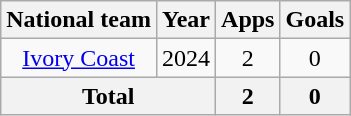<table class="wikitable" style="text-align: center;">
<tr>
<th>National team</th>
<th>Year</th>
<th>Apps</th>
<th>Goals</th>
</tr>
<tr>
<td rowspan="1"><a href='#'>Ivory Coast</a></td>
<td>2024</td>
<td>2</td>
<td>0</td>
</tr>
<tr>
<th colspan="2">Total</th>
<th>2</th>
<th>0</th>
</tr>
</table>
